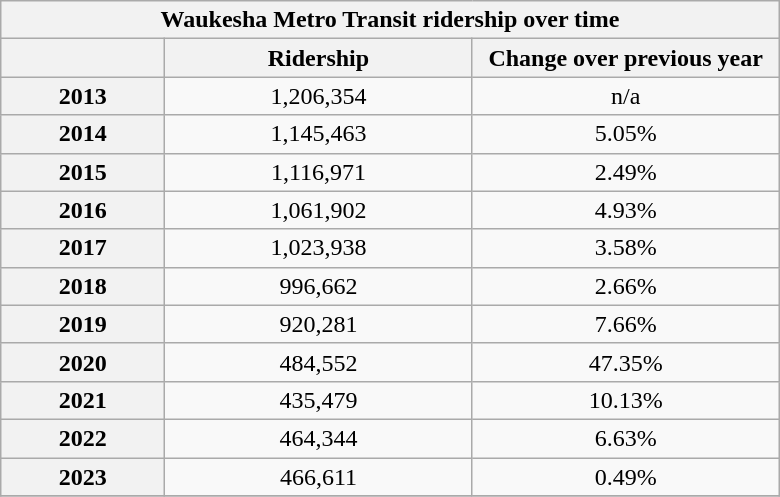<table class="wikitable mw-collapsible mw-collapsed" style="text-align:center; width:520px; margin:auto;">
<tr>
<th colspan=3>Waukesha Metro Transit ridership over time</th>
</tr>
<tr>
<th style="width:50px"></th>
<th style="width:100px">Ridership</th>
<th style="width:100px">Change over previous year</th>
</tr>
<tr>
<th>2013</th>
<td>1,206,354</td>
<td>n/a</td>
</tr>
<tr>
<th>2014</th>
<td>1,145,463</td>
<td>5.05%</td>
</tr>
<tr>
<th>2015</th>
<td>1,116,971</td>
<td>2.49%</td>
</tr>
<tr>
<th>2016</th>
<td>1,061,902</td>
<td>4.93%</td>
</tr>
<tr>
<th>2017</th>
<td>1,023,938</td>
<td>3.58%</td>
</tr>
<tr>
<th>2018</th>
<td>996,662</td>
<td>2.66%</td>
</tr>
<tr>
<th>2019</th>
<td>920,281</td>
<td>7.66%</td>
</tr>
<tr>
<th>2020</th>
<td>484,552</td>
<td>47.35%</td>
</tr>
<tr>
<th>2021</th>
<td>435,479</td>
<td>10.13%</td>
</tr>
<tr>
<th>2022</th>
<td>464,344</td>
<td>6.63%</td>
</tr>
<tr>
<th>2023</th>
<td>466,611</td>
<td>0.49%</td>
</tr>
<tr>
</tr>
</table>
